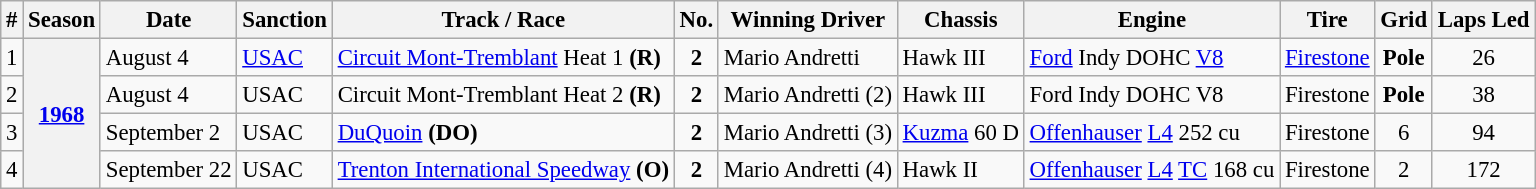<table class="wikitable mw-collapsible" style="font-size:95%;">
<tr>
<th>#</th>
<th>Season</th>
<th>Date</th>
<th>Sanction</th>
<th>Track / Race</th>
<th>No.</th>
<th>Winning Driver</th>
<th>Chassis</th>
<th>Engine</th>
<th>Tire</th>
<th>Grid</th>
<th>Laps Led</th>
</tr>
<tr>
<td align="center">1</td>
<th rowspan="4"><a href='#'>1968</a></th>
<td>August 4</td>
<td><a href='#'>USAC</a></td>
<td><a href='#'>Circuit Mont-Tremblant</a> Heat 1 <strong>(R)</strong></td>
<td align="center"><strong>2</strong></td>
<td> Mario Andretti</td>
<td>Hawk III</td>
<td><a href='#'>Ford</a> Indy DOHC <a href='#'>V8</a></td>
<td><a href='#'>Firestone</a></td>
<td align="center"><strong>Pole</strong></td>
<td align="center">26</td>
</tr>
<tr>
<td align="center">2</td>
<td>August 4</td>
<td>USAC</td>
<td>Circuit Mont-Tremblant Heat 2 <strong>(R)</strong></td>
<td align="center"><strong>2</strong></td>
<td> Mario Andretti (2)</td>
<td>Hawk III</td>
<td>Ford Indy DOHC V8</td>
<td>Firestone</td>
<td align="center"><strong>Pole</strong></td>
<td align="center">38</td>
</tr>
<tr>
<td align="center">3</td>
<td>September 2</td>
<td>USAC</td>
<td><a href='#'>DuQuoin</a> <strong>(DO)</strong></td>
<td align="center"><strong>2</strong></td>
<td> Mario Andretti (3)</td>
<td><a href='#'>Kuzma</a> 60 D</td>
<td><a href='#'>Offenhauser</a> <a href='#'>L4</a> 252 cu</td>
<td>Firestone</td>
<td align="center">6</td>
<td align="center">94</td>
</tr>
<tr>
<td align="center">4</td>
<td>September 22</td>
<td>USAC</td>
<td><a href='#'>Trenton International Speedway</a> <strong>(O)</strong></td>
<td align="center"><strong>2</strong></td>
<td> Mario Andretti (4)</td>
<td>Hawk II</td>
<td><a href='#'>Offenhauser</a> <a href='#'>L4</a> <a href='#'>TC</a> 168 cu</td>
<td>Firestone</td>
<td align="center">2</td>
<td align="center">172</td>
</tr>
</table>
